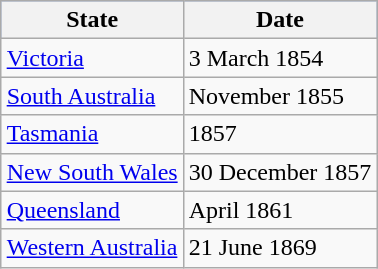<table class="wikitable" style="margin: 1em auto 1em auto;">
<tr style="background:#6495ed;">
<th>State</th>
<th>Date</th>
</tr>
<tr>
<td><a href='#'>Victoria</a></td>
<td>3 March 1854</td>
</tr>
<tr>
<td><a href='#'>South Australia</a></td>
<td>November 1855</td>
</tr>
<tr>
<td><a href='#'>Tasmania</a></td>
<td>1857</td>
</tr>
<tr>
<td><a href='#'>New South Wales</a></td>
<td>30 December 1857</td>
</tr>
<tr>
<td><a href='#'>Queensland</a></td>
<td>April 1861</td>
</tr>
<tr>
<td><a href='#'>Western Australia</a></td>
<td>21 June 1869</td>
</tr>
</table>
